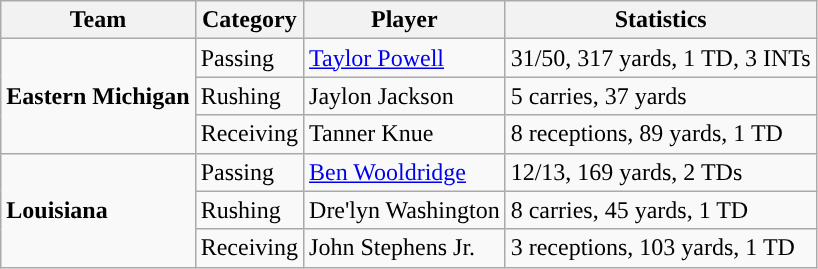<table class="wikitable" style="float: left;">
<tr>
<th>Team</th>
<th>Category</th>
<th>Player</th>
<th>Statistics</th>
</tr>
<tr>
<td rowspan=3><strong>Eastern Michigan</strong></td>
<td>Passing</td>
<td><a href='#'>Taylor Powell</a></td>
<td>31/50, 317 yards, 1 TD, 3 INTs</td>
</tr>
<tr>
<td>Rushing</td>
<td>Jaylon Jackson</td>
<td>5 carries, 37 yards</td>
</tr>
<tr>
<td>Receiving</td>
<td>Tanner Knue</td>
<td>8 receptions, 89 yards, 1 TD</td>
</tr>
<tr>
<td rowspan=3><strong>Louisiana</strong></td>
<td>Passing</td>
<td><a href='#'>Ben Wooldridge</a></td>
<td>12/13, 169 yards, 2 TDs</td>
</tr>
<tr>
<td>Rushing</td>
<td>Dre'lyn Washington</td>
<td>8 carries, 45 yards, 1 TD</td>
</tr>
<tr>
<td>Receiving</td>
<td>John Stephens Jr.</td>
<td>3 receptions, 103 yards, 1 TD</td>
</tr>
</table>
